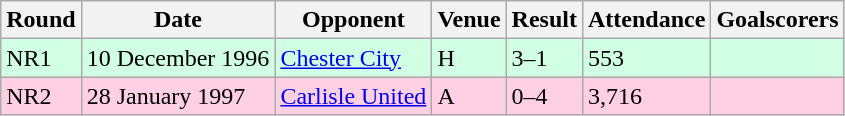<table class="wikitable">
<tr>
<th>Round</th>
<th>Date</th>
<th>Opponent</th>
<th>Venue</th>
<th>Result</th>
<th>Attendance</th>
<th>Goalscorers</th>
</tr>
<tr style="background-color: #d0ffe3;">
<td>NR1</td>
<td>10 December 1996</td>
<td><a href='#'>Chester City</a></td>
<td>H</td>
<td>3–1</td>
<td>553</td>
<td></td>
</tr>
<tr style="background-color: #ffd0e3;">
<td>NR2</td>
<td>28 January 1997</td>
<td><a href='#'>Carlisle United</a></td>
<td>A</td>
<td>0–4</td>
<td>3,716</td>
<td></td>
</tr>
</table>
